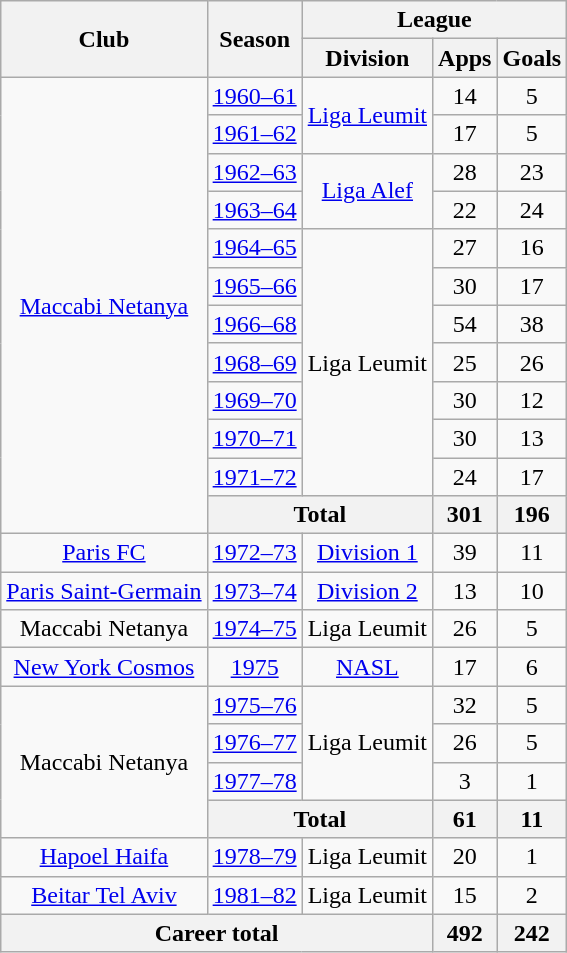<table class="wikitable" style="text-align: center">
<tr>
<th rowspan="2">Club</th>
<th rowspan="2">Season</th>
<th colspan="3">League</th>
</tr>
<tr>
<th>Division</th>
<th>Apps</th>
<th>Goals</th>
</tr>
<tr>
<td rowspan=12><a href='#'>Maccabi Netanya</a></td>
<td><a href='#'>1960–61</a></td>
<td rowspan=2><a href='#'>Liga Leumit</a></td>
<td>14</td>
<td>5</td>
</tr>
<tr>
<td><a href='#'>1961–62</a></td>
<td>17</td>
<td>5</td>
</tr>
<tr>
<td><a href='#'>1962–63</a></td>
<td rowspan=2><a href='#'>Liga Alef</a></td>
<td>28</td>
<td>23</td>
</tr>
<tr>
<td><a href='#'>1963–64</a></td>
<td>22</td>
<td>24</td>
</tr>
<tr>
<td><a href='#'>1964–65</a></td>
<td rowspan=7>Liga Leumit</td>
<td>27</td>
<td>16</td>
</tr>
<tr>
<td><a href='#'>1965–66</a></td>
<td>30</td>
<td>17</td>
</tr>
<tr>
<td><a href='#'>1966–68</a></td>
<td>54</td>
<td>38</td>
</tr>
<tr>
<td><a href='#'>1968–69</a></td>
<td>25</td>
<td>26</td>
</tr>
<tr>
<td><a href='#'>1969–70</a></td>
<td>30</td>
<td>12</td>
</tr>
<tr>
<td><a href='#'>1970–71</a></td>
<td>30</td>
<td>13</td>
</tr>
<tr>
<td><a href='#'>1971–72</a></td>
<td>24</td>
<td>17</td>
</tr>
<tr>
<th colspan="2">Total</th>
<th>301</th>
<th>196</th>
</tr>
<tr>
<td rowspan="1"><a href='#'>Paris FC</a></td>
<td><a href='#'>1972–73</a></td>
<td><a href='#'>Division 1</a></td>
<td>39</td>
<td>11</td>
</tr>
<tr>
<td rowspan="1"><a href='#'>Paris Saint-Germain</a></td>
<td><a href='#'>1973–74</a></td>
<td><a href='#'>Division 2</a></td>
<td>13</td>
<td>10</td>
</tr>
<tr>
<td rowspan="1">Maccabi Netanya</td>
<td><a href='#'>1974–75</a></td>
<td>Liga Leumit</td>
<td>26</td>
<td>5</td>
</tr>
<tr>
<td rowspan="1"><a href='#'>New York Cosmos</a></td>
<td><a href='#'>1975</a></td>
<td><a href='#'>NASL</a></td>
<td>17</td>
<td>6</td>
</tr>
<tr>
<td rowspan=4>Maccabi Netanya</td>
<td><a href='#'>1975–76</a></td>
<td rowspan=3>Liga Leumit</td>
<td>32</td>
<td>5</td>
</tr>
<tr>
<td><a href='#'>1976–77</a></td>
<td>26</td>
<td>5</td>
</tr>
<tr>
<td><a href='#'>1977–78</a></td>
<td>3</td>
<td>1</td>
</tr>
<tr>
<th colspan="2">Total</th>
<th>61</th>
<th>11</th>
</tr>
<tr>
<td rowspan=1><a href='#'>Hapoel Haifa</a></td>
<td><a href='#'>1978–79</a></td>
<td rowspan=1>Liga Leumit</td>
<td>20</td>
<td>1</td>
</tr>
<tr>
<td rowspan=1><a href='#'>Beitar Tel Aviv</a></td>
<td><a href='#'>1981–82</a></td>
<td rowspan=1>Liga Leumit</td>
<td>15</td>
<td>2</td>
</tr>
<tr>
<th colspan="3">Career total</th>
<th>492</th>
<th>242</th>
</tr>
</table>
